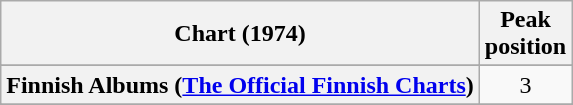<table class="wikitable sortable plainrowheaders" style="text-align:center">
<tr>
<th scope="col">Chart (1974)</th>
<th scope="col">Peak<br>position</th>
</tr>
<tr>
</tr>
<tr>
</tr>
<tr>
<th scope="row">Finnish Albums (<a href='#'>The Official Finnish Charts</a>)</th>
<td align="center">3</td>
</tr>
<tr>
</tr>
<tr>
</tr>
<tr>
</tr>
<tr>
</tr>
</table>
